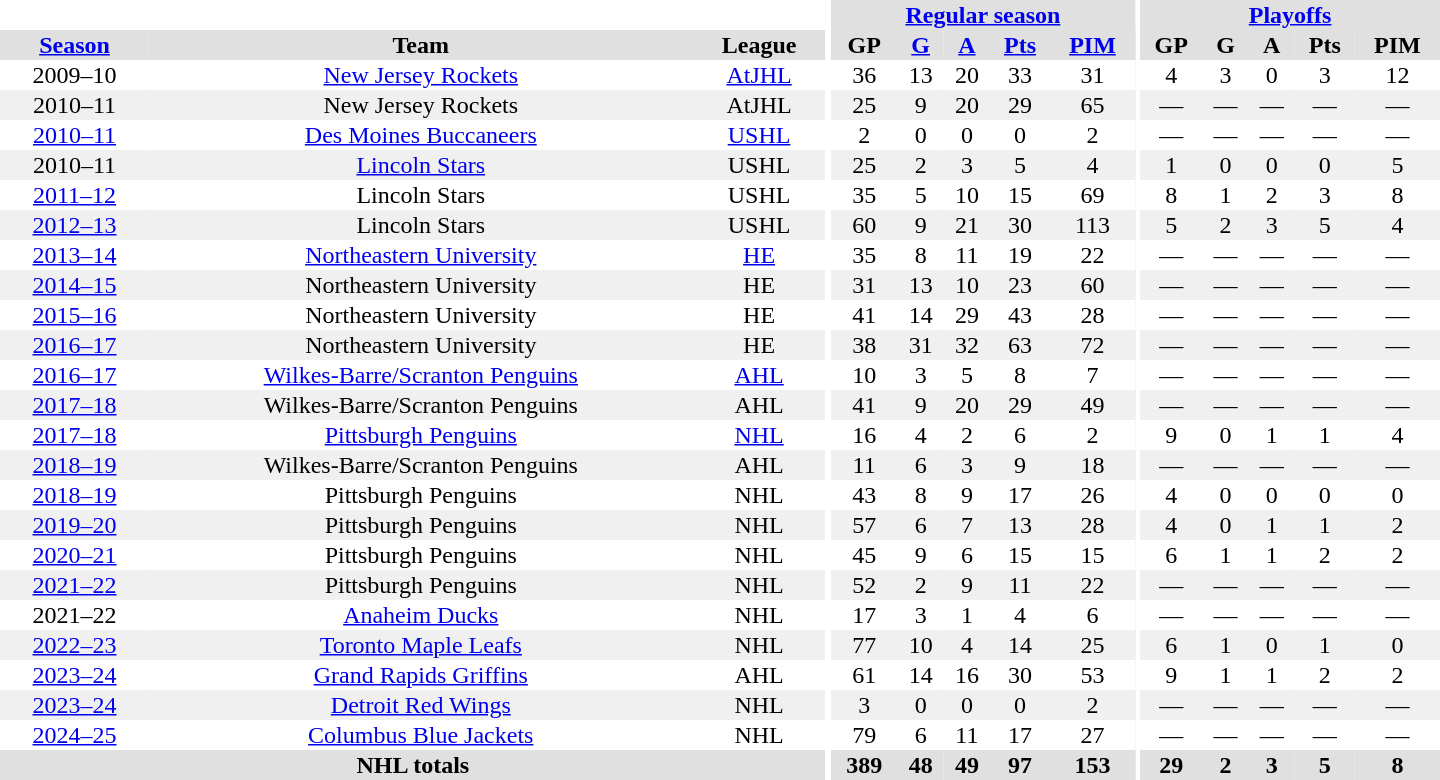<table border="0" cellpadding="1" cellspacing="0" style="text-align:center; width:60em">
<tr bgcolor="#e0e0e0">
<th colspan="3" bgcolor="#ffffff"></th>
<th rowspan="99" bgcolor="#ffffff"></th>
<th colspan="5"><a href='#'>Regular season</a></th>
<th rowspan="99" bgcolor="#ffffff"></th>
<th colspan="5"><a href='#'>Playoffs</a></th>
</tr>
<tr bgcolor="#e0e0e0">
<th><a href='#'>Season</a></th>
<th>Team</th>
<th>League</th>
<th>GP</th>
<th><a href='#'>G</a></th>
<th><a href='#'>A</a></th>
<th><a href='#'>Pts</a></th>
<th><a href='#'>PIM</a></th>
<th>GP</th>
<th>G</th>
<th>A</th>
<th>Pts</th>
<th>PIM</th>
</tr>
<tr>
<td>2009–10</td>
<td><a href='#'>New Jersey Rockets</a></td>
<td><a href='#'>AtJHL</a></td>
<td>36</td>
<td>13</td>
<td>20</td>
<td>33</td>
<td>31</td>
<td>4</td>
<td>3</td>
<td>0</td>
<td>3</td>
<td>12</td>
</tr>
<tr bgcolor="#f0f0f0">
<td>2010–11</td>
<td>New Jersey Rockets</td>
<td>AtJHL</td>
<td>25</td>
<td>9</td>
<td>20</td>
<td>29</td>
<td>65</td>
<td>—</td>
<td>—</td>
<td>—</td>
<td>—</td>
<td>—</td>
</tr>
<tr>
<td><a href='#'>2010–11</a></td>
<td><a href='#'>Des Moines Buccaneers</a></td>
<td><a href='#'>USHL</a></td>
<td>2</td>
<td>0</td>
<td>0</td>
<td>0</td>
<td>2</td>
<td>—</td>
<td>—</td>
<td>—</td>
<td>—</td>
<td>—</td>
</tr>
<tr bgcolor="#f0f0f0">
<td>2010–11</td>
<td><a href='#'>Lincoln Stars</a></td>
<td>USHL</td>
<td>25</td>
<td>2</td>
<td>3</td>
<td>5</td>
<td>4</td>
<td>1</td>
<td>0</td>
<td>0</td>
<td>0</td>
<td>5</td>
</tr>
<tr>
<td><a href='#'>2011–12</a></td>
<td>Lincoln Stars</td>
<td>USHL</td>
<td>35</td>
<td>5</td>
<td>10</td>
<td>15</td>
<td>69</td>
<td>8</td>
<td>1</td>
<td>2</td>
<td>3</td>
<td>8</td>
</tr>
<tr bgcolor="#f0f0f0">
<td><a href='#'>2012–13</a></td>
<td>Lincoln Stars</td>
<td>USHL</td>
<td>60</td>
<td>9</td>
<td>21</td>
<td>30</td>
<td>113</td>
<td>5</td>
<td>2</td>
<td>3</td>
<td>5</td>
<td>4</td>
</tr>
<tr>
<td><a href='#'>2013–14</a></td>
<td><a href='#'>Northeastern University</a></td>
<td><a href='#'>HE</a></td>
<td>35</td>
<td>8</td>
<td>11</td>
<td>19</td>
<td>22</td>
<td>—</td>
<td>—</td>
<td>—</td>
<td>—</td>
<td>—</td>
</tr>
<tr bgcolor="#f0f0f0">
<td><a href='#'>2014–15</a></td>
<td>Northeastern University</td>
<td>HE</td>
<td>31</td>
<td>13</td>
<td>10</td>
<td>23</td>
<td>60</td>
<td>—</td>
<td>—</td>
<td>—</td>
<td>—</td>
<td>—</td>
</tr>
<tr>
<td><a href='#'>2015–16</a></td>
<td>Northeastern University</td>
<td>HE</td>
<td>41</td>
<td>14</td>
<td>29</td>
<td>43</td>
<td>28</td>
<td>—</td>
<td>—</td>
<td>—</td>
<td>—</td>
<td>—</td>
</tr>
<tr bgcolor="#f0f0f0">
<td><a href='#'>2016–17</a></td>
<td>Northeastern University</td>
<td>HE</td>
<td>38</td>
<td>31</td>
<td>32</td>
<td>63</td>
<td>72</td>
<td>—</td>
<td>—</td>
<td>—</td>
<td>—</td>
<td>—</td>
</tr>
<tr>
<td><a href='#'>2016–17</a></td>
<td><a href='#'>Wilkes-Barre/Scranton Penguins</a></td>
<td><a href='#'>AHL</a></td>
<td>10</td>
<td>3</td>
<td>5</td>
<td>8</td>
<td>7</td>
<td>—</td>
<td>—</td>
<td>—</td>
<td>—</td>
<td>—</td>
</tr>
<tr bgcolor="#f0f0f0">
<td><a href='#'>2017–18</a></td>
<td>Wilkes-Barre/Scranton Penguins</td>
<td>AHL</td>
<td>41</td>
<td>9</td>
<td>20</td>
<td>29</td>
<td>49</td>
<td>—</td>
<td>—</td>
<td>—</td>
<td>—</td>
<td>—</td>
</tr>
<tr>
<td><a href='#'>2017–18</a></td>
<td><a href='#'>Pittsburgh Penguins</a></td>
<td><a href='#'>NHL</a></td>
<td>16</td>
<td>4</td>
<td>2</td>
<td>6</td>
<td>2</td>
<td>9</td>
<td>0</td>
<td>1</td>
<td>1</td>
<td>4</td>
</tr>
<tr bgcolor="#f0f0f0">
<td><a href='#'>2018–19</a></td>
<td>Wilkes-Barre/Scranton Penguins</td>
<td>AHL</td>
<td>11</td>
<td>6</td>
<td>3</td>
<td>9</td>
<td>18</td>
<td>—</td>
<td>—</td>
<td>—</td>
<td>—</td>
<td>—</td>
</tr>
<tr>
<td><a href='#'>2018–19</a></td>
<td>Pittsburgh Penguins</td>
<td>NHL</td>
<td>43</td>
<td>8</td>
<td>9</td>
<td>17</td>
<td>26</td>
<td>4</td>
<td>0</td>
<td>0</td>
<td>0</td>
<td>0</td>
</tr>
<tr bgcolor="#f0f0f0">
<td><a href='#'>2019–20</a></td>
<td>Pittsburgh Penguins</td>
<td>NHL</td>
<td>57</td>
<td>6</td>
<td>7</td>
<td>13</td>
<td>28</td>
<td>4</td>
<td>0</td>
<td>1</td>
<td>1</td>
<td>2</td>
</tr>
<tr>
<td><a href='#'>2020–21</a></td>
<td>Pittsburgh Penguins</td>
<td>NHL</td>
<td>45</td>
<td>9</td>
<td>6</td>
<td>15</td>
<td>15</td>
<td>6</td>
<td>1</td>
<td>1</td>
<td>2</td>
<td>2</td>
</tr>
<tr bgcolor="#f0f0f0">
<td><a href='#'>2021–22</a></td>
<td>Pittsburgh Penguins</td>
<td>NHL</td>
<td>52</td>
<td>2</td>
<td>9</td>
<td>11</td>
<td>22</td>
<td>—</td>
<td>—</td>
<td>—</td>
<td>—</td>
<td>—</td>
</tr>
<tr>
<td>2021–22</td>
<td><a href='#'>Anaheim Ducks</a></td>
<td>NHL</td>
<td>17</td>
<td>3</td>
<td>1</td>
<td>4</td>
<td>6</td>
<td>—</td>
<td>—</td>
<td>—</td>
<td>—</td>
<td>—</td>
</tr>
<tr bgcolor="#f0f0f0">
<td><a href='#'>2022–23</a></td>
<td><a href='#'>Toronto Maple Leafs</a></td>
<td>NHL</td>
<td>77</td>
<td>10</td>
<td>4</td>
<td>14</td>
<td>25</td>
<td>6</td>
<td>1</td>
<td>0</td>
<td>1</td>
<td>0</td>
</tr>
<tr>
<td><a href='#'>2023–24</a></td>
<td><a href='#'>Grand Rapids Griffins</a></td>
<td>AHL</td>
<td>61</td>
<td>14</td>
<td>16</td>
<td>30</td>
<td>53</td>
<td>9</td>
<td>1</td>
<td>1</td>
<td>2</td>
<td>2</td>
</tr>
<tr bgcolor="#f0f0f0">
<td><a href='#'>2023–24</a></td>
<td><a href='#'>Detroit Red Wings</a></td>
<td>NHL</td>
<td>3</td>
<td>0</td>
<td>0</td>
<td>0</td>
<td>2</td>
<td>—</td>
<td>—</td>
<td>—</td>
<td>—</td>
<td>—</td>
</tr>
<tr>
<td><a href='#'>2024–25</a></td>
<td><a href='#'>Columbus Blue Jackets</a></td>
<td>NHL</td>
<td>79</td>
<td>6</td>
<td>11</td>
<td>17</td>
<td>27</td>
<td>—</td>
<td>—</td>
<td>—</td>
<td>—</td>
<td>—</td>
</tr>
<tr bgcolor="#e0e0e0">
<th colspan="3">NHL totals</th>
<th>389</th>
<th>48</th>
<th>49</th>
<th>97</th>
<th>153</th>
<th>29</th>
<th>2</th>
<th>3</th>
<th>5</th>
<th>8</th>
</tr>
</table>
